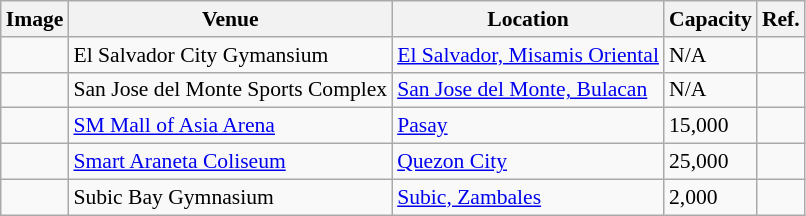<table class="wikitable sortable" style="font-size: 90%">
<tr>
<th class=unsortable>Image</th>
<th>Venue</th>
<th>Location</th>
<th>Capacity</th>
<th class=unsortable>Ref.</th>
</tr>
<tr>
<td></td>
<td>El Salvador City Gymansium</td>
<td><a href='#'>El Salvador, Misamis Oriental</a></td>
<td>N/A</td>
<td></td>
</tr>
<tr>
<td></td>
<td>San Jose del Monte Sports Complex</td>
<td><a href='#'>San Jose del Monte, Bulacan</a></td>
<td>N/A</td>
<td></td>
</tr>
<tr>
<td></td>
<td><a href='#'>SM Mall of Asia Arena</a></td>
<td><a href='#'>Pasay</a></td>
<td>15,000</td>
<td></td>
</tr>
<tr>
<td></td>
<td><a href='#'>Smart Araneta Coliseum</a></td>
<td><a href='#'>Quezon City</a></td>
<td>25,000</td>
<td></td>
</tr>
<tr>
<td></td>
<td>Subic Bay Gymnasium</td>
<td><a href='#'>Subic, Zambales</a></td>
<td>2,000</td>
<td></td>
</tr>
</table>
